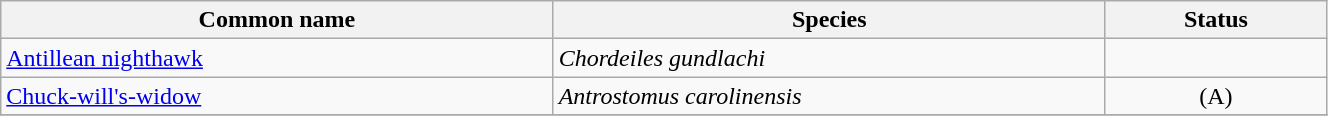<table width=70% class="wikitable">
<tr>
<th width=20%>Common name</th>
<th width=20%>Species</th>
<th width=8%>Status</th>
</tr>
<tr>
<td><a href='#'>Antillean nighthawk</a></td>
<td><em>Chordeiles gundlachi</em></td>
<td align=center></td>
</tr>
<tr>
<td><a href='#'>Chuck-will's-widow</a></td>
<td><em>Antrostomus carolinensis</em></td>
<td align=center>(A)</td>
</tr>
<tr>
</tr>
</table>
